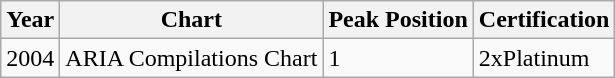<table class="wikitable">
<tr>
<th>Year</th>
<th>Chart<th>Peak Position</th></th>
<th>Certification</th>
</tr>
<tr>
<td>2004</td>
<td>ARIA Compilations Chart</td>
<td>1</td>
<td>2xPlatinum</td>
</tr>
</table>
